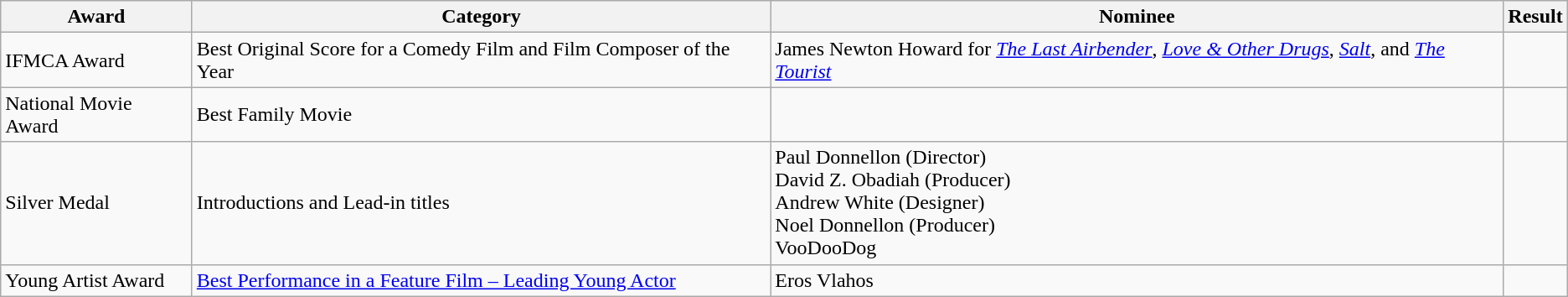<table class="wikitable sortable">
<tr>
<th>Award</th>
<th>Category</th>
<th>Nominee</th>
<th>Result</th>
</tr>
<tr>
<td>IFMCA Award</td>
<td>Best Original Score for a Comedy Film and Film Composer of the Year</td>
<td>James Newton Howard for <em><a href='#'>The Last Airbender</a></em>, <em><a href='#'>Love & Other Drugs</a></em>, <em><a href='#'>Salt</a></em>, and <em><a href='#'>The Tourist</a></em></td>
<td></td>
</tr>
<tr>
<td>National Movie Award</td>
<td>Best Family Movie</td>
<td></td>
<td></td>
</tr>
<tr>
<td>Silver Medal</td>
<td>Introductions and Lead-in titles</td>
<td>Paul Donnellon (Director) <br> David Z. Obadiah (Producer) <br> Andrew White (Designer) <br> Noel Donnellon (Producer) <br> VooDooDog</td>
<td></td>
</tr>
<tr>
<td>Young Artist Award</td>
<td><a href='#'>Best Performance in a Feature Film – Leading Young Actor</a></td>
<td>Eros Vlahos</td>
<td></td>
</tr>
</table>
